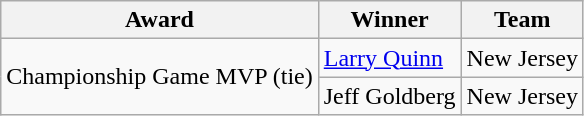<table class="wikitable">
<tr>
<th>Award</th>
<th>Winner</th>
<th>Team</th>
</tr>
<tr>
<td rowspan=2>Championship Game MVP (tie)</td>
<td><a href='#'>Larry Quinn</a></td>
<td>New Jersey</td>
</tr>
<tr>
<td>Jeff Goldberg</td>
<td>New Jersey</td>
</tr>
</table>
